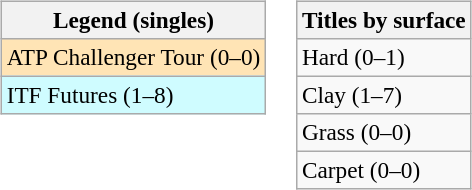<table>
<tr valign=top>
<td><br><table class=wikitable style=font-size:97%>
<tr>
<th>Legend (singles)</th>
</tr>
<tr bgcolor=moccasin>
<td>ATP Challenger Tour (0–0)</td>
</tr>
<tr bgcolor=#cffcff>
<td>ITF Futures (1–8)</td>
</tr>
</table>
</td>
<td><br><table class=wikitable style=font-size:97%>
<tr>
<th>Titles by surface</th>
</tr>
<tr>
<td>Hard (0–1)</td>
</tr>
<tr>
<td>Clay (1–7)</td>
</tr>
<tr>
<td>Grass (0–0)</td>
</tr>
<tr>
<td>Carpet (0–0)</td>
</tr>
</table>
</td>
</tr>
</table>
